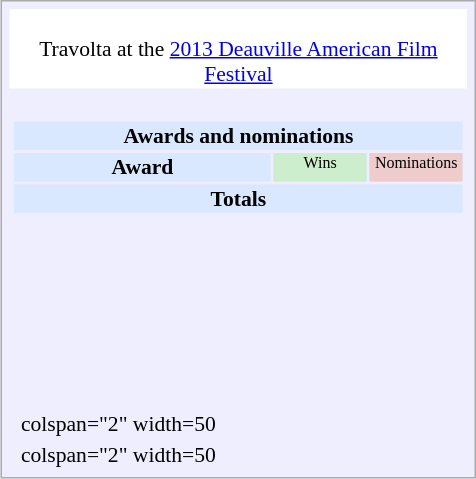<table class="infobox" style="width:22em; text-align:left; font-size:90%; vertical-align:middle; background:#eef;">
<tr style="background:white;">
<td colspan="3" style="text-align:center;"><br>Travolta at the <a href='#'>2013 Deauville American Film Festival</a></td>
</tr>
<tr>
<td colspan="3"><br><table class="collapsible collapsed" style="width:100%;">
<tr>
<th colspan="3" style="background:#d9e8ff; text-align:center;">Awards and nominations</th>
</tr>
<tr style="background:#d9e8ff; text-align:center;">
<th style="vertical-align: middle;">Award</th>
<td style="background:#cec; font-size:8pt; width:60px;">Wins</td>
<td style="background:#ecc; font-size:8pt; width:60px;">Nominations</td>
</tr>
<tr style="background:#d9e8ff;">
<td colspan="3" style="text-align:center;"><strong>Totals</strong></td>
</tr>
<tr>
<td style="text-align:left;"><br></td>
<td></td>
<td></td>
</tr>
<tr>
<td style="text-align:left;"><br></td>
<td></td>
<td></td>
</tr>
<tr>
<td style="text-align:left;"><br></td>
<td></td>
<td></td>
</tr>
<tr>
<td style="text-align:left;"><br></td>
<td></td>
<td></td>
</tr>
<tr>
<td style="text-align:left;"><br></td>
<td></td>
<td></td>
</tr>
<tr>
<td style="text-align:left;"><br></td>
<td></td>
<td></td>
</tr>
</table>
</td>
</tr>
<tr>
<td></td>
<td>colspan="2" width=50 </td>
</tr>
<tr>
<td></td>
<td>colspan="2" width=50 </td>
</tr>
</table>
